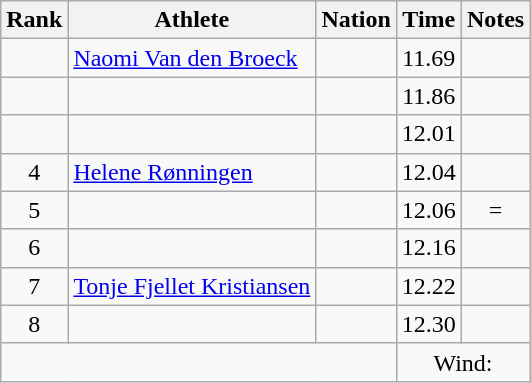<table class="wikitable sortable" style="text-align:center;">
<tr>
<th scope="col" style="width: 10px;">Rank</th>
<th scope="col">Athlete</th>
<th scope="col">Nation</th>
<th scope="col">Time</th>
<th scope="col">Notes</th>
</tr>
<tr>
<td></td>
<td align=left><a href='#'>Naomi Van den Broeck</a></td>
<td align=left></td>
<td>11.69</td>
<td></td>
</tr>
<tr>
<td></td>
<td align=left></td>
<td align=left></td>
<td>11.86</td>
<td></td>
</tr>
<tr>
<td></td>
<td align=left></td>
<td align=left></td>
<td>12.01</td>
<td></td>
</tr>
<tr>
<td>4</td>
<td align=left><a href='#'>Helene Rønningen</a></td>
<td align=left></td>
<td>12.04</td>
<td></td>
</tr>
<tr>
<td>5</td>
<td align=left></td>
<td align=left></td>
<td>12.06</td>
<td>=</td>
</tr>
<tr>
<td>6</td>
<td align=left></td>
<td align=left></td>
<td>12.16</td>
<td></td>
</tr>
<tr>
<td>7</td>
<td align=left><a href='#'>Tonje Fjellet Kristiansen</a></td>
<td align=left></td>
<td>12.22</td>
<td></td>
</tr>
<tr>
<td>8</td>
<td align=left></td>
<td align=left></td>
<td>12.30</td>
<td></td>
</tr>
<tr class="sortbottom">
<td colspan="3"></td>
<td colspan="2">Wind: </td>
</tr>
</table>
